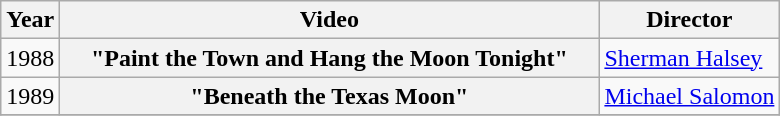<table class="wikitable plainrowheaders">
<tr>
<th>Year</th>
<th style="width:22em;">Video</th>
<th>Director</th>
</tr>
<tr>
<td>1988</td>
<th scope="row">"Paint the Town and Hang the Moon Tonight"</th>
<td><a href='#'>Sherman Halsey</a></td>
</tr>
<tr>
<td>1989</td>
<th scope="row">"Beneath the Texas Moon"</th>
<td><a href='#'>Michael Salomon</a></td>
</tr>
<tr>
</tr>
</table>
